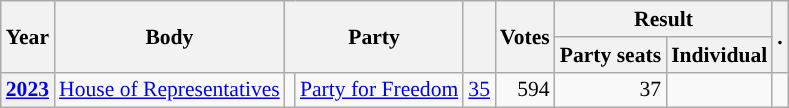<table class="wikitable plainrowheaders sortable" border=2 cellpadding=4 cellspacing=0 style="border: 1px #aaa solid; font-size: 90%; text-align:center;">
<tr>
<th scope="col" rowspan=2>Year</th>
<th scope="col" rowspan=2>Body</th>
<th scope="col" colspan=2 rowspan=2>Party</th>
<th scope="col" rowspan=2></th>
<th scope="col" rowspan=2>Votes</th>
<th scope="colgroup" colspan=2>Result</th>
<th scope="col" rowspan=2 class="unsortable">.</th>
</tr>
<tr>
<th scope="col">Party seats</th>
<th scope="col">Individual</th>
</tr>
<tr>
<th scope="row"><a href='#'>2023</a></th>
<td><a href='#'>House of Representatives</a></td>
<td style="background-color:"></td>
<td><a href='#'>Party for Freedom</a></td>
<td style=text-align:right><a href='#'>35</a></td>
<td style=text-align:right>594</td>
<td style=text-align:right>37</td>
<td></td>
<td></td>
</tr>
</table>
